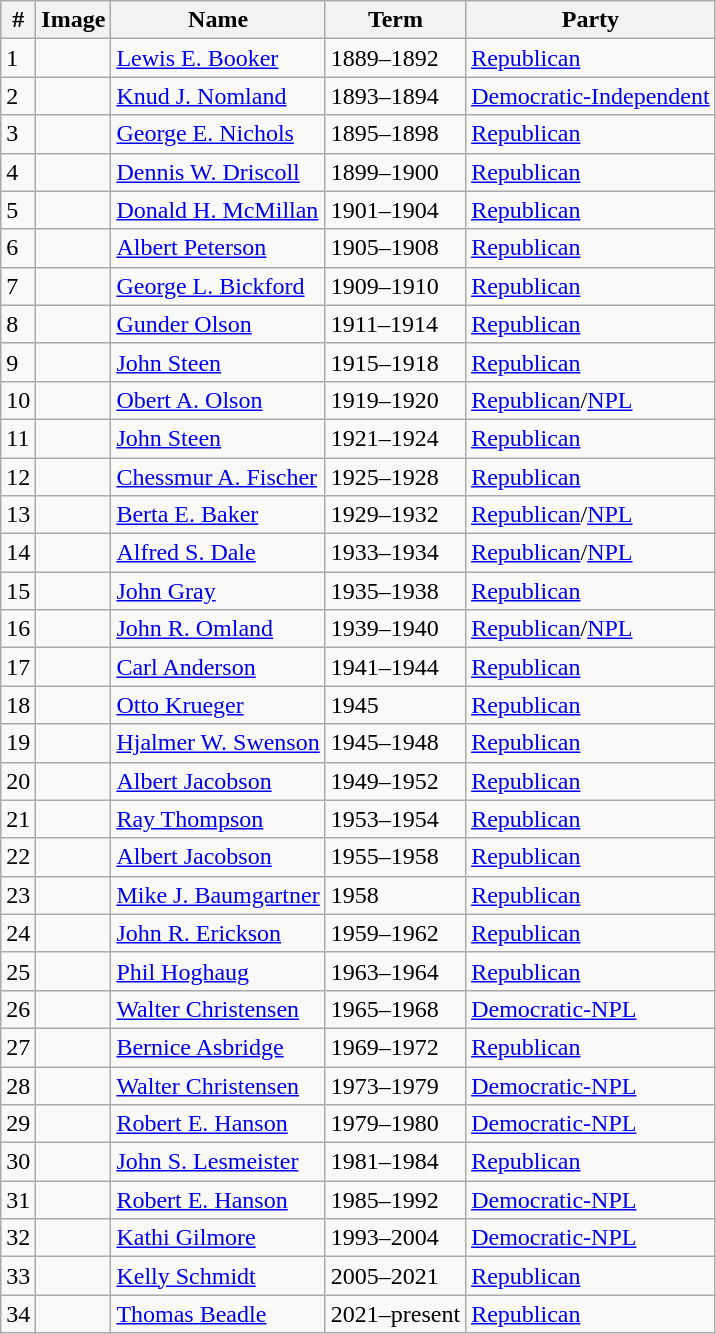<table class=wikitable>
<tr>
<th>#</th>
<th>Image</th>
<th>Name</th>
<th>Term</th>
<th>Party</th>
</tr>
<tr>
<td>1</td>
<td></td>
<td><a href='#'>Lewis E. Booker</a></td>
<td>1889–1892</td>
<td><a href='#'>Republican</a></td>
</tr>
<tr>
<td>2</td>
<td></td>
<td><a href='#'>Knud J. Nomland</a></td>
<td>1893–1894</td>
<td><a href='#'>Democratic-Independent</a></td>
</tr>
<tr>
<td>3</td>
<td></td>
<td><a href='#'>George E. Nichols</a></td>
<td>1895–1898</td>
<td><a href='#'>Republican</a></td>
</tr>
<tr>
<td>4</td>
<td></td>
<td><a href='#'>Dennis W. Driscoll</a></td>
<td>1899–1900</td>
<td><a href='#'>Republican</a></td>
</tr>
<tr>
<td>5</td>
<td></td>
<td><a href='#'>Donald H. McMillan</a></td>
<td>1901–1904</td>
<td><a href='#'>Republican</a></td>
</tr>
<tr>
<td>6</td>
<td></td>
<td><a href='#'>Albert Peterson</a></td>
<td>1905–1908</td>
<td><a href='#'>Republican</a></td>
</tr>
<tr>
<td>7</td>
<td></td>
<td><a href='#'>George L. Bickford</a></td>
<td>1909–1910</td>
<td><a href='#'>Republican</a></td>
</tr>
<tr>
<td>8</td>
<td></td>
<td><a href='#'>Gunder Olson</a></td>
<td>1911–1914</td>
<td><a href='#'>Republican</a></td>
</tr>
<tr>
<td>9</td>
<td></td>
<td><a href='#'>John Steen</a></td>
<td>1915–1918</td>
<td><a href='#'>Republican</a></td>
</tr>
<tr>
<td>10</td>
<td></td>
<td><a href='#'>Obert A. Olson</a></td>
<td>1919–1920</td>
<td><a href='#'>Republican</a>/<a href='#'>NPL</a></td>
</tr>
<tr>
<td>11</td>
<td></td>
<td><a href='#'>John Steen</a></td>
<td>1921–1924</td>
<td><a href='#'>Republican</a></td>
</tr>
<tr>
<td>12</td>
<td></td>
<td><a href='#'>Chessmur A. Fischer</a></td>
<td>1925–1928</td>
<td><a href='#'>Republican</a></td>
</tr>
<tr>
<td>13</td>
<td></td>
<td><a href='#'>Berta E. Baker</a></td>
<td>1929–1932</td>
<td><a href='#'>Republican</a>/<a href='#'>NPL</a></td>
</tr>
<tr>
<td>14</td>
<td></td>
<td><a href='#'>Alfred S. Dale</a></td>
<td>1933–1934</td>
<td><a href='#'>Republican</a>/<a href='#'>NPL</a></td>
</tr>
<tr>
<td>15</td>
<td></td>
<td><a href='#'>John Gray</a></td>
<td>1935–1938</td>
<td><a href='#'>Republican</a></td>
</tr>
<tr>
<td>16</td>
<td></td>
<td><a href='#'>John R. Omland</a></td>
<td>1939–1940</td>
<td><a href='#'>Republican</a>/<a href='#'>NPL</a></td>
</tr>
<tr>
<td>17</td>
<td></td>
<td><a href='#'>Carl Anderson</a></td>
<td>1941–1944</td>
<td><a href='#'>Republican</a></td>
</tr>
<tr>
<td>18</td>
<td></td>
<td><a href='#'>Otto Krueger</a></td>
<td>1945</td>
<td><a href='#'>Republican</a></td>
</tr>
<tr>
<td>19</td>
<td></td>
<td><a href='#'>Hjalmer W. Swenson</a></td>
<td>1945–1948</td>
<td><a href='#'>Republican</a></td>
</tr>
<tr>
<td>20</td>
<td></td>
<td><a href='#'>Albert Jacobson</a></td>
<td>1949–1952</td>
<td><a href='#'>Republican</a></td>
</tr>
<tr>
<td>21</td>
<td></td>
<td><a href='#'>Ray Thompson</a></td>
<td>1953–1954</td>
<td><a href='#'>Republican</a></td>
</tr>
<tr>
<td>22</td>
<td></td>
<td><a href='#'>Albert Jacobson</a></td>
<td>1955–1958</td>
<td><a href='#'>Republican</a></td>
</tr>
<tr>
<td>23</td>
<td></td>
<td><a href='#'>Mike J. Baumgartner</a></td>
<td>1958</td>
<td><a href='#'>Republican</a></td>
</tr>
<tr>
<td>24</td>
<td></td>
<td><a href='#'>John R. Erickson</a></td>
<td>1959–1962</td>
<td><a href='#'>Republican</a></td>
</tr>
<tr>
<td>25</td>
<td></td>
<td><a href='#'>Phil Hoghaug</a></td>
<td>1963–1964</td>
<td><a href='#'>Republican</a></td>
</tr>
<tr>
<td>26</td>
<td></td>
<td><a href='#'>Walter Christensen</a></td>
<td>1965–1968</td>
<td><a href='#'>Democratic-NPL</a></td>
</tr>
<tr>
<td>27</td>
<td></td>
<td><a href='#'>Bernice Asbridge</a></td>
<td>1969–1972</td>
<td><a href='#'>Republican</a></td>
</tr>
<tr>
<td>28</td>
<td></td>
<td><a href='#'>Walter Christensen</a></td>
<td>1973–1979</td>
<td><a href='#'>Democratic-NPL</a></td>
</tr>
<tr>
<td>29</td>
<td></td>
<td><a href='#'>Robert E. Hanson</a></td>
<td>1979–1980</td>
<td><a href='#'>Democratic-NPL</a></td>
</tr>
<tr>
<td>30</td>
<td></td>
<td><a href='#'>John S. Lesmeister</a></td>
<td>1981–1984</td>
<td><a href='#'>Republican</a></td>
</tr>
<tr>
<td>31</td>
<td></td>
<td><a href='#'>Robert E. Hanson</a></td>
<td>1985–1992</td>
<td><a href='#'>Democratic-NPL</a></td>
</tr>
<tr>
<td>32</td>
<td></td>
<td><a href='#'>Kathi Gilmore</a></td>
<td>1993–2004</td>
<td><a href='#'>Democratic-NPL</a></td>
</tr>
<tr>
<td>33</td>
<td></td>
<td><a href='#'>Kelly Schmidt</a></td>
<td>2005–2021</td>
<td><a href='#'>Republican</a></td>
</tr>
<tr>
<td>34</td>
<td></td>
<td><a href='#'>Thomas Beadle</a></td>
<td>2021–present</td>
<td><a href='#'>Republican</a></td>
</tr>
</table>
